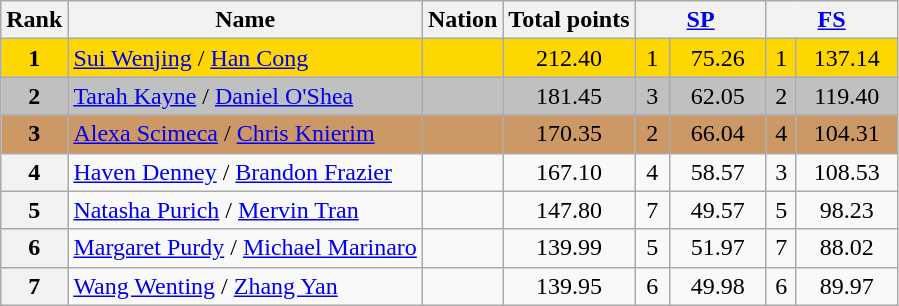<table class="wikitable sortable">
<tr>
<th>Rank</th>
<th>Name</th>
<th>Nation</th>
<th>Total points</th>
<th colspan="2" width="80px"><a href='#'>SP</a></th>
<th colspan="2" width="80px"><a href='#'>FS</a></th>
</tr>
<tr bgcolor="gold">
<td align="center"><strong>1</strong></td>
<td><a href='#'>Sui Wenjing</a> / <a href='#'>Han Cong</a></td>
<td></td>
<td align="center">212.40</td>
<td align="center">1</td>
<td align="center">75.26</td>
<td align="center">1</td>
<td align="center">137.14</td>
</tr>
<tr bgcolor="silver">
<td align="center"><strong>2</strong></td>
<td><a href='#'>Tarah Kayne</a> / <a href='#'>Daniel O'Shea</a></td>
<td></td>
<td align="center">181.45</td>
<td align="center">3</td>
<td align="center">62.05</td>
<td align="center">2</td>
<td align="center">119.40</td>
</tr>
<tr bgcolor="cc9966">
<td align="center"><strong>3</strong></td>
<td><a href='#'>Alexa Scimeca</a> / <a href='#'>Chris Knierim</a></td>
<td></td>
<td align="center">170.35</td>
<td align="center">2</td>
<td align="center">66.04</td>
<td align="center">4</td>
<td align="center">104.31</td>
</tr>
<tr>
<th>4</th>
<td><a href='#'>Haven Denney</a> / <a href='#'>Brandon Frazier</a></td>
<td></td>
<td align="center">167.10</td>
<td align="center">4</td>
<td align="center">58.57</td>
<td align="center">3</td>
<td align="center">108.53</td>
</tr>
<tr>
<th>5</th>
<td><a href='#'>Natasha Purich</a> / <a href='#'>Mervin Tran</a></td>
<td></td>
<td align="center">147.80</td>
<td align="center">7</td>
<td align="center">49.57</td>
<td align="center">5</td>
<td align="center">98.23</td>
</tr>
<tr>
<th>6</th>
<td><a href='#'>Margaret Purdy</a> / <a href='#'>Michael Marinaro</a></td>
<td></td>
<td align="center">139.99</td>
<td align="center">5</td>
<td align="center">51.97</td>
<td align="center">7</td>
<td align="center">88.02</td>
</tr>
<tr>
<th>7</th>
<td><a href='#'>Wang Wenting</a> / <a href='#'>Zhang Yan</a></td>
<td></td>
<td align="center">139.95</td>
<td align="center">6</td>
<td align="center">49.98</td>
<td align="center">6</td>
<td align="center">89.97</td>
</tr>
</table>
